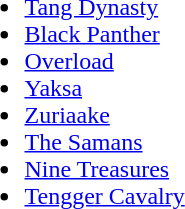<table>
<tr>
<td valign=top><br><ul><li><a href='#'>Tang Dynasty</a></li><li><a href='#'>Black Panther</a></li><li><a href='#'>Overload</a></li><li><a href='#'>Yaksa</a></li><li><a href='#'>Zuriaake</a></li><li><a href='#'>The Samans</a></li><li><a href='#'>Nine Treasures</a></li><li><a href='#'>Tengger Cavalry</a></li></ul></td>
</tr>
</table>
